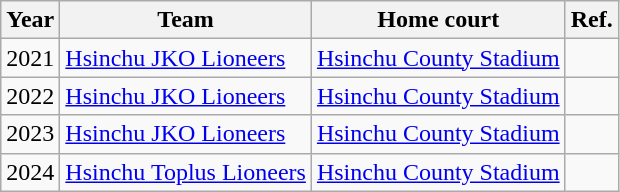<table class="wikitable">
<tr>
<th>Year</th>
<th>Team</th>
<th>Home court</th>
<th>Ref.</th>
</tr>
<tr>
<td>2021</td>
<td><a href='#'>Hsinchu JKO Lioneers</a></td>
<td><a href='#'>Hsinchu County Stadium</a></td>
<td></td>
</tr>
<tr>
<td>2022</td>
<td><a href='#'>Hsinchu JKO Lioneers</a></td>
<td><a href='#'>Hsinchu County Stadium</a></td>
<td></td>
</tr>
<tr>
<td>2023</td>
<td><a href='#'>Hsinchu JKO Lioneers</a></td>
<td><a href='#'>Hsinchu County Stadium</a></td>
<td></td>
</tr>
<tr>
<td>2024</td>
<td><a href='#'>Hsinchu Toplus Lioneers</a></td>
<td><a href='#'>Hsinchu County Stadium</a></td>
<td></td>
</tr>
</table>
